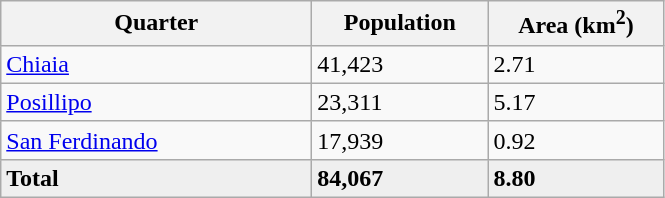<table class="wikitable sortable">
<tr>
<th width="200px">Quarter</th>
<th width="110px">Population</th>
<th width="110px">Area (km<sup>2</sup>)</th>
</tr>
<tr>
<td><a href='#'>Chiaia</a></td>
<td><div>41,423</div></td>
<td><div>2.71</div></td>
</tr>
<tr>
<td><a href='#'>Posillipo</a></td>
<td><div>23,311</div></td>
<td><div>5.17</div></td>
</tr>
<tr>
<td><a href='#'>San Ferdinando</a></td>
<td><div>17,939</div></td>
<td><div>0.92</div></td>
</tr>
<tr bgcolor="#EFEFEF">
<td><strong>Total</strong></td>
<td><div><strong>84,067</strong></div></td>
<td><div><strong>8.80</strong></div></td>
</tr>
</table>
